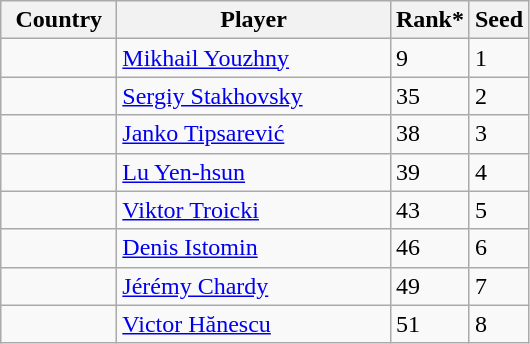<table class="sortable wikitable">
<tr>
<th width="70">Country</th>
<th width="175">Player</th>
<th>Rank*</th>
<th>Seed</th>
</tr>
<tr>
<td></td>
<td><a href='#'>Mikhail Youzhny</a></td>
<td>9</td>
<td>1</td>
</tr>
<tr>
<td></td>
<td><a href='#'>Sergiy Stakhovsky</a></td>
<td>35</td>
<td>2</td>
</tr>
<tr>
<td></td>
<td><a href='#'>Janko Tipsarević</a></td>
<td>38</td>
<td>3</td>
</tr>
<tr>
<td></td>
<td><a href='#'>Lu Yen-hsun</a></td>
<td>39</td>
<td>4</td>
</tr>
<tr>
<td></td>
<td><a href='#'>Viktor Troicki</a></td>
<td>43</td>
<td>5</td>
</tr>
<tr>
<td></td>
<td><a href='#'>Denis Istomin</a></td>
<td>46</td>
<td>6</td>
</tr>
<tr>
<td></td>
<td><a href='#'>Jérémy Chardy</a></td>
<td>49</td>
<td>7</td>
</tr>
<tr>
<td></td>
<td><a href='#'>Victor Hănescu</a></td>
<td>51</td>
<td>8</td>
</tr>
</table>
